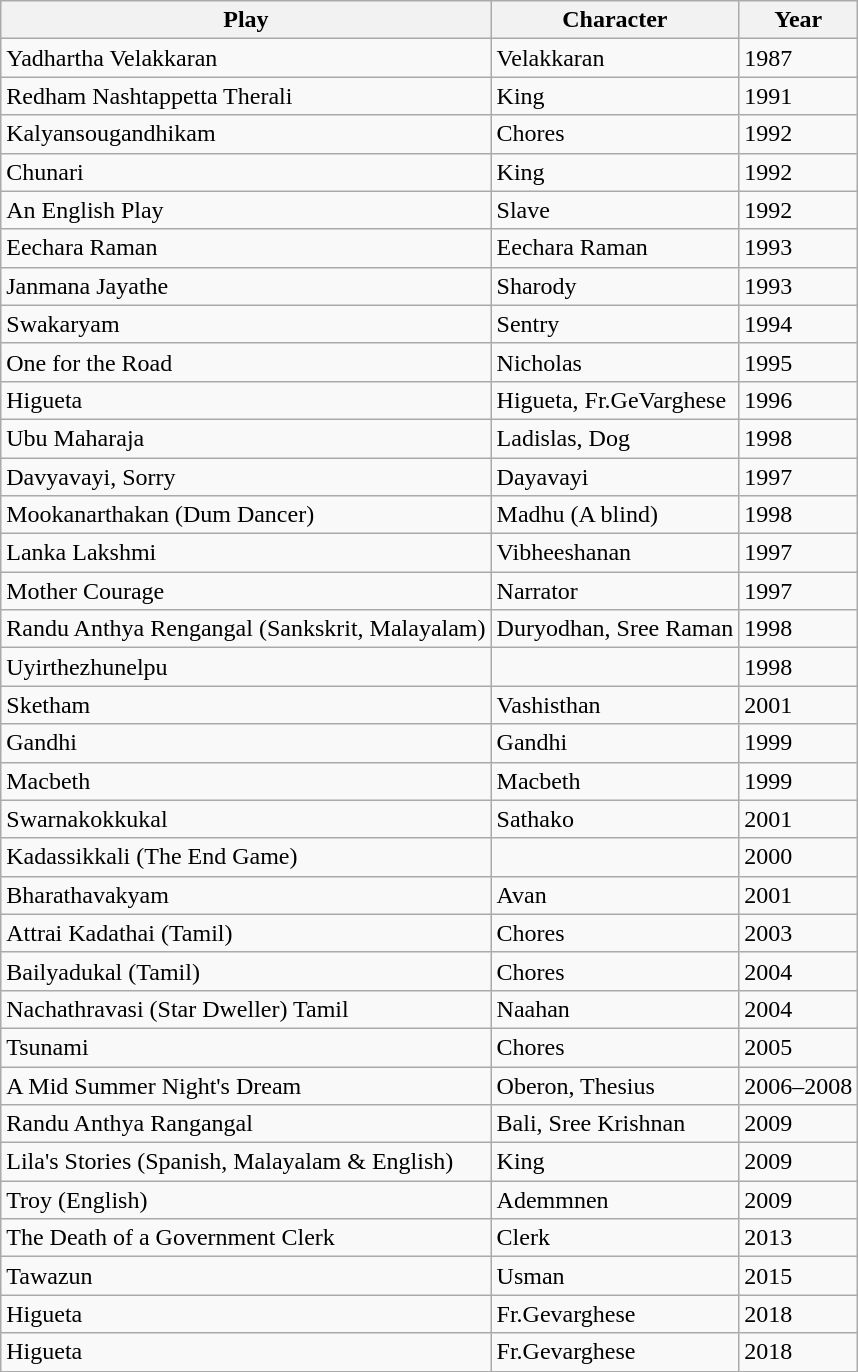<table class="wikitable">
<tr>
<th>Play</th>
<th>Character</th>
<th>Year</th>
</tr>
<tr>
<td>Yadhartha Velakkaran</td>
<td>Velakkaran</td>
<td>1987</td>
</tr>
<tr>
<td>Redham Nashtappetta Therali</td>
<td>King</td>
<td>1991</td>
</tr>
<tr>
<td>Kalyansougandhikam</td>
<td>Chores</td>
<td>1992</td>
</tr>
<tr>
<td>Chunari</td>
<td>King</td>
<td>1992</td>
</tr>
<tr>
<td>An English Play</td>
<td>Slave</td>
<td>1992</td>
</tr>
<tr>
<td>Eechara Raman</td>
<td>Eechara Raman</td>
<td>1993</td>
</tr>
<tr>
<td>Janmana Jayathe</td>
<td>Sharody</td>
<td>1993</td>
</tr>
<tr>
<td>Swakaryam</td>
<td>Sentry</td>
<td>1994</td>
</tr>
<tr>
<td>One for the Road</td>
<td>Nicholas</td>
<td>1995</td>
</tr>
<tr>
<td>Higueta</td>
<td>Higueta, Fr.GeVarghese</td>
<td>1996</td>
</tr>
<tr>
<td>Ubu Maharaja</td>
<td>Ladislas, Dog</td>
<td>1998</td>
</tr>
<tr>
<td>Davyavayi, Sorry</td>
<td>Dayavayi</td>
<td>1997</td>
</tr>
<tr>
<td>Mookanarthakan (Dum Dancer)</td>
<td>Madhu (A blind)</td>
<td>1998</td>
</tr>
<tr>
<td>Lanka Lakshmi</td>
<td>Vibheeshanan</td>
<td>1997</td>
</tr>
<tr>
<td>Mother Courage</td>
<td>Narrator</td>
<td>1997</td>
</tr>
<tr>
<td>Randu Anthya Rengangal (Sankskrit, Malayalam)</td>
<td>Duryodhan, Sree Raman</td>
<td>1998</td>
</tr>
<tr>
<td>Uyirthezhunelpu</td>
<td></td>
<td>1998</td>
</tr>
<tr>
<td>Sketham</td>
<td>Vashisthan</td>
<td>2001</td>
</tr>
<tr>
<td>Gandhi</td>
<td>Gandhi</td>
<td>1999</td>
</tr>
<tr>
<td>Macbeth</td>
<td>Macbeth</td>
<td>1999</td>
</tr>
<tr>
<td>Swarnakokkukal</td>
<td>Sathako</td>
<td>2001</td>
</tr>
<tr>
<td>Kadassikkali (The End Game)</td>
<td></td>
<td>2000</td>
</tr>
<tr>
<td>Bharathavakyam</td>
<td>Avan</td>
<td>2001</td>
</tr>
<tr>
<td>Attrai Kadathai (Tamil)</td>
<td>Chores</td>
<td>2003</td>
</tr>
<tr>
<td>Bailyadukal (Tamil)</td>
<td>Chores</td>
<td>2004</td>
</tr>
<tr>
<td>Nachathravasi (Star Dweller) Tamil</td>
<td>Naahan</td>
<td>2004</td>
</tr>
<tr>
<td>Tsunami</td>
<td>Chores</td>
<td>2005</td>
</tr>
<tr>
<td>A Mid Summer Night's Dream</td>
<td>Oberon, Thesius</td>
<td>2006–2008</td>
</tr>
<tr>
<td>Randu Anthya Rangangal</td>
<td>Bali, Sree Krishnan</td>
<td>2009</td>
</tr>
<tr>
<td>Lila's Stories (Spanish, Malayalam & English)</td>
<td>King</td>
<td>2009</td>
</tr>
<tr>
<td>Troy (English)</td>
<td>Ademmnen</td>
<td>2009</td>
</tr>
<tr>
<td>The Death of a Government Clerk</td>
<td>Clerk</td>
<td>2013</td>
</tr>
<tr>
<td>Tawazun</td>
<td>Usman</td>
<td>2015</td>
</tr>
<tr>
<td>Higueta</td>
<td>Fr.Gevarghese</td>
<td>2018</td>
</tr>
<tr>
<td>Higueta</td>
<td>Fr.Gevarghese</td>
<td>2018</td>
</tr>
</table>
